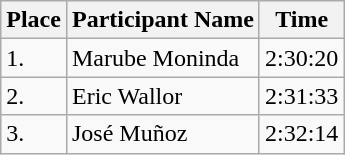<table class="wikitable">
<tr>
<th>Place</th>
<th>Participant Name</th>
<th>Time</th>
</tr>
<tr>
<td>1.</td>
<td>Marube Moninda</td>
<td>2:30:20</td>
</tr>
<tr>
<td>2.</td>
<td>Eric Wallor</td>
<td>2:31:33</td>
</tr>
<tr>
<td>3.</td>
<td>José Muñoz</td>
<td>2:32:14</td>
</tr>
</table>
